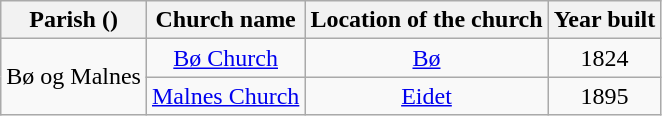<table class="wikitable" style="text-align:center">
<tr>
<th>Parish ()</th>
<th>Church name</th>
<th>Location of the church</th>
<th>Year built</th>
</tr>
<tr>
<td rowspan="2">Bø og Malnes</td>
<td><a href='#'>Bø Church</a></td>
<td><a href='#'>Bø</a></td>
<td>1824</td>
</tr>
<tr>
<td><a href='#'>Malnes Church</a></td>
<td><a href='#'>Eidet</a></td>
<td>1895</td>
</tr>
</table>
